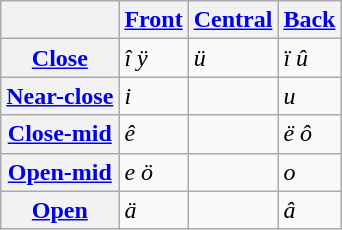<table class="wikitable">
<tr>
<th></th>
<th><a href='#'>Front</a></th>
<th><a href='#'>Central</a></th>
<th><a href='#'>Back</a></th>
</tr>
<tr>
<th><a href='#'>Close</a></th>
<td> <em>î</em>  <em>ÿ</em></td>
<td> <em>ü</em></td>
<td> <em>ï</em>  <em>û</em></td>
</tr>
<tr>
<th><a href='#'>Near-close</a></th>
<td> <em>i</em></td>
<td></td>
<td> <em>u</em></td>
</tr>
<tr>
<th><a href='#'>Close-mid</a></th>
<td> <em>ê</em> </td>
<td></td>
<td> <em>ë</em>  <em>ô</em></td>
</tr>
<tr>
<th><a href='#'>Open-mid</a></th>
<td> <em>e</em>  <em>ö</em></td>
<td></td>
<td> <em>o</em></td>
</tr>
<tr>
<th><a href='#'>Open</a></th>
<td> <em>ä</em></td>
<td></td>
<td> <em>â</em></td>
</tr>
</table>
